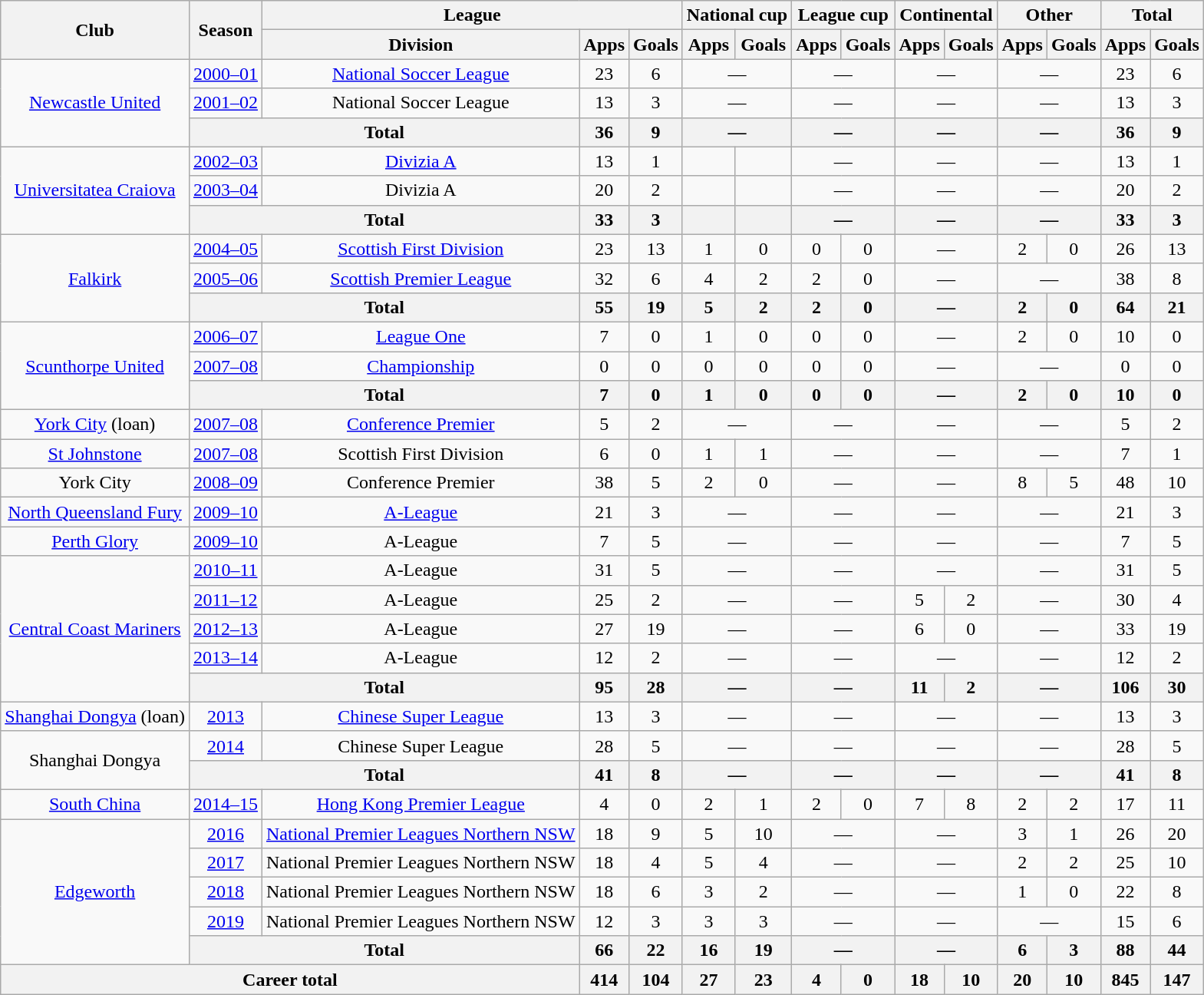<table class=wikitable style=text-align:center>
<tr>
<th rowspan=2>Club</th>
<th rowspan=2>Season</th>
<th colspan=3>League</th>
<th colspan=2>National cup</th>
<th colspan=2>League cup</th>
<th colspan=2>Continental</th>
<th colspan=2>Other</th>
<th colspan=2>Total</th>
</tr>
<tr>
<th>Division</th>
<th>Apps</th>
<th>Goals</th>
<th>Apps</th>
<th>Goals</th>
<th>Apps</th>
<th>Goals</th>
<th>Apps</th>
<th>Goals</th>
<th>Apps</th>
<th>Goals</th>
<th>Apps</th>
<th>Goals</th>
</tr>
<tr>
<td rowspan=3><a href='#'>Newcastle United</a></td>
<td><a href='#'>2000–01</a></td>
<td><a href='#'>National Soccer League</a></td>
<td>23</td>
<td>6</td>
<td colspan=2>—</td>
<td colspan=2>—</td>
<td colspan=2>—</td>
<td colspan=2>—</td>
<td>23</td>
<td>6</td>
</tr>
<tr>
<td><a href='#'>2001–02</a></td>
<td>National Soccer League</td>
<td>13</td>
<td>3</td>
<td colspan=2>—</td>
<td colspan=2>—</td>
<td colspan=2>—</td>
<td colspan=2>—</td>
<td>13</td>
<td>3</td>
</tr>
<tr>
<th colspan=2>Total</th>
<th>36</th>
<th>9</th>
<th colspan=2>—</th>
<th colspan=2>—</th>
<th colspan=2>—</th>
<th colspan=2>—</th>
<th>36</th>
<th>9</th>
</tr>
<tr>
<td rowspan=3><a href='#'>Universitatea Craiova</a></td>
<td><a href='#'>2002–03</a></td>
<td><a href='#'>Divizia A</a></td>
<td>13</td>
<td>1</td>
<td></td>
<td></td>
<td colspan=2>—</td>
<td colspan=2>—</td>
<td colspan=2>—</td>
<td>13</td>
<td>1</td>
</tr>
<tr>
<td><a href='#'>2003–04</a></td>
<td>Divizia A</td>
<td>20</td>
<td>2</td>
<td></td>
<td></td>
<td colspan=2>—</td>
<td colspan=2>—</td>
<td colspan=2>—</td>
<td>20</td>
<td>2</td>
</tr>
<tr>
<th colspan=2>Total</th>
<th>33</th>
<th>3</th>
<th></th>
<th></th>
<th colspan=2>—</th>
<th colspan=2>—</th>
<th colspan=2>—</th>
<th>33</th>
<th>3</th>
</tr>
<tr>
<td rowspan=3><a href='#'>Falkirk</a></td>
<td><a href='#'>2004–05</a></td>
<td><a href='#'>Scottish First Division</a></td>
<td>23</td>
<td>13</td>
<td>1</td>
<td>0</td>
<td>0</td>
<td>0</td>
<td colspan=2>—</td>
<td>2</td>
<td>0</td>
<td>26</td>
<td>13</td>
</tr>
<tr>
<td><a href='#'>2005–06</a></td>
<td><a href='#'>Scottish Premier League</a></td>
<td>32</td>
<td>6</td>
<td>4</td>
<td>2</td>
<td>2</td>
<td>0</td>
<td colspan=2>—</td>
<td colspan=2>—</td>
<td>38</td>
<td>8</td>
</tr>
<tr>
<th colspan=2>Total</th>
<th>55</th>
<th>19</th>
<th>5</th>
<th>2</th>
<th>2</th>
<th>0</th>
<th colspan=2>—</th>
<th>2</th>
<th>0</th>
<th>64</th>
<th>21</th>
</tr>
<tr>
<td rowspan=3><a href='#'>Scunthorpe United</a></td>
<td><a href='#'>2006–07</a></td>
<td><a href='#'>League One</a></td>
<td>7</td>
<td>0</td>
<td>1</td>
<td>0</td>
<td>0</td>
<td>0</td>
<td colspan=2>—</td>
<td>2</td>
<td>0</td>
<td>10</td>
<td>0</td>
</tr>
<tr>
<td><a href='#'>2007–08</a></td>
<td><a href='#'>Championship</a></td>
<td>0</td>
<td>0</td>
<td>0</td>
<td>0</td>
<td>0</td>
<td>0</td>
<td colspan=2>—</td>
<td colspan=2>—</td>
<td>0</td>
<td>0</td>
</tr>
<tr>
<th colspan=2>Total</th>
<th>7</th>
<th>0</th>
<th>1</th>
<th>0</th>
<th>0</th>
<th>0</th>
<th colspan=2>—</th>
<th>2</th>
<th>0</th>
<th>10</th>
<th>0</th>
</tr>
<tr>
<td><a href='#'>York City</a> (loan)</td>
<td><a href='#'>2007–08</a></td>
<td><a href='#'>Conference Premier</a></td>
<td>5</td>
<td>2</td>
<td colspan=2>—</td>
<td colspan=2>—</td>
<td colspan=2>—</td>
<td colspan=2>—</td>
<td>5</td>
<td>2</td>
</tr>
<tr>
<td><a href='#'>St Johnstone</a></td>
<td><a href='#'>2007–08</a></td>
<td>Scottish First Division</td>
<td>6</td>
<td>0</td>
<td>1</td>
<td>1</td>
<td colspan=2>—</td>
<td colspan=2>—</td>
<td colspan=2>—</td>
<td>7</td>
<td>1</td>
</tr>
<tr>
<td>York City</td>
<td><a href='#'>2008–09</a></td>
<td>Conference Premier</td>
<td>38</td>
<td>5</td>
<td>2</td>
<td>0</td>
<td colspan=2>—</td>
<td colspan=2>—</td>
<td>8</td>
<td>5</td>
<td>48</td>
<td>10</td>
</tr>
<tr>
<td><a href='#'>North Queensland Fury</a></td>
<td><a href='#'>2009–10</a></td>
<td><a href='#'>A-League</a></td>
<td>21</td>
<td>3</td>
<td colspan=2>—</td>
<td colspan=2>—</td>
<td colspan=2>—</td>
<td colspan=2>—</td>
<td>21</td>
<td>3</td>
</tr>
<tr>
<td><a href='#'>Perth Glory</a></td>
<td><a href='#'>2009–10</a></td>
<td>A-League</td>
<td>7</td>
<td>5</td>
<td colspan=2>—</td>
<td colspan=2>—</td>
<td colspan=2>—</td>
<td colspan=2>—</td>
<td>7</td>
<td>5</td>
</tr>
<tr>
<td rowspan=5><a href='#'>Central Coast Mariners</a></td>
<td><a href='#'>2010–11</a></td>
<td>A-League</td>
<td>31</td>
<td>5</td>
<td colspan=2>—</td>
<td colspan=2>—</td>
<td colspan=2>—</td>
<td colspan=2>—</td>
<td>31</td>
<td>5</td>
</tr>
<tr>
<td><a href='#'>2011–12</a></td>
<td>A-League</td>
<td>25</td>
<td>2</td>
<td colspan=2>—</td>
<td colspan=2>—</td>
<td>5</td>
<td>2</td>
<td colspan=2>—</td>
<td>30</td>
<td>4</td>
</tr>
<tr>
<td><a href='#'>2012–13</a></td>
<td>A-League</td>
<td>27</td>
<td>19</td>
<td colspan=2>—</td>
<td colspan=2>—</td>
<td>6</td>
<td>0</td>
<td colspan=2>—</td>
<td>33</td>
<td>19</td>
</tr>
<tr>
<td><a href='#'>2013–14</a></td>
<td>A-League</td>
<td>12</td>
<td>2</td>
<td colspan=2>—</td>
<td colspan=2>—</td>
<td colspan=2>—</td>
<td colspan=2>—</td>
<td>12</td>
<td>2</td>
</tr>
<tr>
<th colspan=2>Total</th>
<th>95</th>
<th>28</th>
<th colspan=2>—</th>
<th colspan=2>—</th>
<th>11</th>
<th>2</th>
<th colspan=2>—</th>
<th>106</th>
<th>30</th>
</tr>
<tr>
<td><a href='#'>Shanghai Dongya</a> (loan)</td>
<td><a href='#'>2013</a></td>
<td><a href='#'>Chinese Super League</a></td>
<td>13</td>
<td>3</td>
<td colspan=2>—</td>
<td colspan=2>—</td>
<td colspan=2>—</td>
<td colspan=2>—</td>
<td>13</td>
<td>3</td>
</tr>
<tr>
<td rowspan=2>Shanghai Dongya</td>
<td><a href='#'>2014</a></td>
<td>Chinese Super League</td>
<td>28</td>
<td>5</td>
<td colspan=2>—</td>
<td colspan=2>—</td>
<td colspan=2>—</td>
<td colspan=2>—</td>
<td>28</td>
<td>5</td>
</tr>
<tr>
<th colspan=2>Total</th>
<th>41</th>
<th>8</th>
<th colspan=2>—</th>
<th colspan=2>—</th>
<th colspan=2>—</th>
<th colspan=2>—</th>
<th>41</th>
<th>8</th>
</tr>
<tr>
<td><a href='#'>South China</a></td>
<td><a href='#'>2014–15</a></td>
<td><a href='#'>Hong Kong Premier League</a></td>
<td>4</td>
<td>0</td>
<td>2</td>
<td>1</td>
<td>2</td>
<td>0</td>
<td>7</td>
<td>8</td>
<td>2</td>
<td>2</td>
<td>17</td>
<td>11</td>
</tr>
<tr>
<td rowspan=5><a href='#'>Edgeworth</a></td>
<td><a href='#'>2016</a></td>
<td><a href='#'>National Premier Leagues Northern NSW</a></td>
<td>18</td>
<td>9</td>
<td>5</td>
<td>10</td>
<td colspan=2>—</td>
<td colspan=2>—</td>
<td>3</td>
<td>1</td>
<td>26</td>
<td>20</td>
</tr>
<tr>
<td><a href='#'>2017</a></td>
<td>National Premier Leagues Northern NSW</td>
<td>18</td>
<td>4</td>
<td>5</td>
<td>4</td>
<td colspan=2>—</td>
<td colspan=2>—</td>
<td>2</td>
<td>2</td>
<td>25</td>
<td>10</td>
</tr>
<tr>
<td><a href='#'>2018</a></td>
<td>National Premier Leagues Northern NSW</td>
<td>18</td>
<td>6</td>
<td>3</td>
<td>2</td>
<td colspan=2>—</td>
<td colspan=2>—</td>
<td>1</td>
<td>0</td>
<td>22</td>
<td>8</td>
</tr>
<tr>
<td><a href='#'>2019</a></td>
<td>National Premier Leagues Northern NSW</td>
<td>12</td>
<td>3</td>
<td>3</td>
<td>3</td>
<td colspan=2>—</td>
<td colspan=2>—</td>
<td colspan=2>—</td>
<td>15</td>
<td>6</td>
</tr>
<tr>
<th colspan=2>Total</th>
<th>66</th>
<th>22</th>
<th>16</th>
<th>19</th>
<th colspan=2>—</th>
<th colspan=2>—</th>
<th>6</th>
<th>3</th>
<th>88</th>
<th>44</th>
</tr>
<tr>
<th colspan=3>Career total</th>
<th>414</th>
<th>104</th>
<th>27</th>
<th>23</th>
<th>4</th>
<th>0</th>
<th>18</th>
<th>10</th>
<th>20</th>
<th>10</th>
<th>845</th>
<th>147</th>
</tr>
</table>
